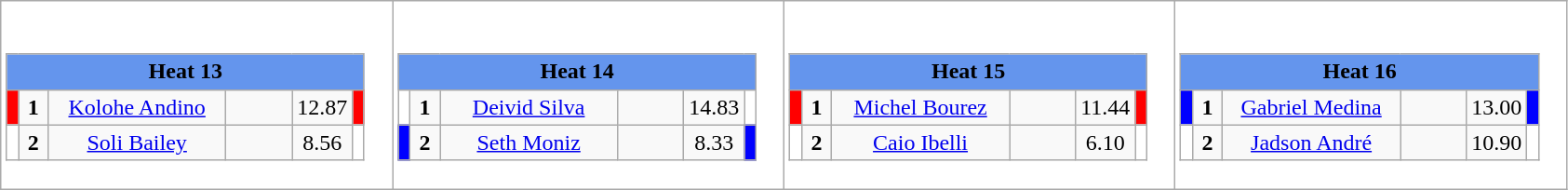<table class="wikitable" style="background:#fff;">
<tr>
<td><div><br><table class="wikitable">
<tr>
<td colspan="6"  style="text-align:center; background:#6495ed;"><strong>Heat 13</strong></td>
</tr>
<tr>
<td style="width:01px; background: #f00;"></td>
<td style="width:14px; text-align:center;"><strong>1</strong></td>
<td style="width:120px; text-align:center;"><a href='#'>Kolohe Andino</a></td>
<td style="width:40px; text-align:center;"></td>
<td style="width:20px; text-align:center;">12.87</td>
<td style="width:01px; background: #f00;"></td>
</tr>
<tr>
<td style="width:01px; background: #fff;"></td>
<td style="width:14px; text-align:center;"><strong>2</strong></td>
<td style="width:120px; text-align:center;"><a href='#'>Soli Bailey</a></td>
<td style="width:40px; text-align:center;"></td>
<td style="width:20px; text-align:center;">8.56</td>
<td style="width:01px; background: #fff;"></td>
</tr>
</table>
</div></td>
<td><div><br><table class="wikitable">
<tr>
<td colspan="6"  style="text-align:center; background:#6495ed;"><strong>Heat 14</strong></td>
</tr>
<tr>
<td style="width:01px; background: #fff;"></td>
<td style="width:14px; text-align:center;"><strong>1</strong></td>
<td style="width:120px; text-align:center;"><a href='#'>Deivid Silva</a></td>
<td style="width:40px; text-align:center;"></td>
<td style="width:20px; text-align:center;">14.83</td>
<td style="width:01px; background: #fff;"></td>
</tr>
<tr>
<td style="width:01px; background: #00f;"></td>
<td style="width:14px; text-align:center;"><strong>2</strong></td>
<td style="width:120px; text-align:center;"><a href='#'>Seth Moniz</a></td>
<td style="width:40px; text-align:center;"></td>
<td style="width:20px; text-align:center;">8.33</td>
<td style="width:01px; background: #00f;"></td>
</tr>
</table>
</div></td>
<td><div><br><table class="wikitable">
<tr>
<td colspan="6"  style="text-align:center; background:#6495ed;"><strong>Heat 15</strong></td>
</tr>
<tr>
<td style="width:01px; background: #f00;"></td>
<td style="width:14px; text-align:center;"><strong>1</strong></td>
<td style="width:120px; text-align:center;"><a href='#'>Michel Bourez</a></td>
<td style="width:40px; text-align:center;"></td>
<td style="width:20px; text-align:center;">11.44</td>
<td style="width:01px; background: #f00;"></td>
</tr>
<tr>
<td style="width:01px; background: #fff;"></td>
<td style="width:14px; text-align:center;"><strong>2</strong></td>
<td style="width:120px; text-align:center;"><a href='#'>Caio Ibelli</a></td>
<td style="width:40px; text-align:center;"></td>
<td style="width:20px; text-align:center;">6.10</td>
<td style="width:01px; background: #fff;"></td>
</tr>
</table>
</div></td>
<td><div><br><table class="wikitable">
<tr>
<td colspan="6"  style="text-align:center; background:#6495ed;"><strong>Heat 16</strong></td>
</tr>
<tr>
<td style="width:01px; background: #00f;"></td>
<td style="width:14px; text-align:center;"><strong>1</strong></td>
<td style="width:120px; text-align:center;"><a href='#'>Gabriel Medina</a></td>
<td style="width:40px; text-align:center;"></td>
<td style="width:20px; text-align:center;">13.00</td>
<td style="width:01px; background: #00f;"></td>
</tr>
<tr>
<td style="width:01px; background: #fff;"></td>
<td style="width:14px; text-align:center;"><strong>2</strong></td>
<td style="width:120px; text-align:center;"><a href='#'>Jadson André</a></td>
<td style="width:40px; text-align:center;"></td>
<td style="width:20px; text-align:center;">10.90</td>
<td style="width:01px; background: #fff;"></td>
</tr>
</table>
</div></td>
</tr>
</table>
